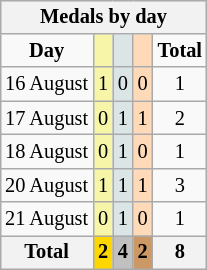<table class="wikitable" style="font-size:85%; float:right">
<tr align=center>
<th colspan=7>Medals by day</th>
</tr>
<tr align=center>
<td><strong>Day</strong></td>
<td style="background:#f7f6a8;"></td>
<td style="background:#dce5e5;"></td>
<td style="background:#ffdab9;"></td>
<td><strong>Total</strong></td>
</tr>
<tr align=center>
<td>16 August</td>
<td style="background:#f7f6a8;">1</td>
<td style="background:#dce5e5;">0</td>
<td style="background:#ffdab9;">0</td>
<td>1</td>
</tr>
<tr align=center>
<td>17 August</td>
<td style="background:#f7f6a8;">0</td>
<td style="background:#dce5e5;">1</td>
<td style="background:#ffdab9;">1</td>
<td>2</td>
</tr>
<tr align=center>
<td>18 August</td>
<td style="background:#f7f6a8;">0</td>
<td style="background:#dce5e5;">1</td>
<td style="background:#ffdab9;">0</td>
<td>1</td>
</tr>
<tr align=center>
<td>20 August</td>
<td style="background:#f7f6a8;">1</td>
<td style="background:#dce5e5;">1</td>
<td style="background:#ffdab9;">1</td>
<td>3</td>
</tr>
<tr align=center>
<td>21 August</td>
<td style="background:#f7f6a8;">0</td>
<td style="background:#dce5e5;">1</td>
<td style="background:#ffdab9;">0</td>
<td>1</td>
</tr>
<tr align=center>
<th>Total</th>
<th style="background:gold;">2</th>
<th style="background:silver;">4</th>
<th style="background:#c96;">2</th>
<th>8</th>
</tr>
</table>
